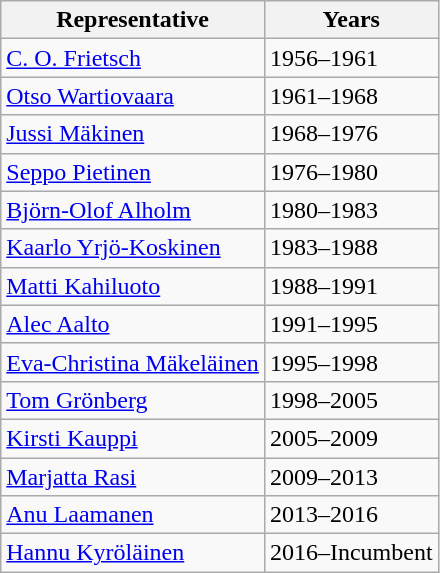<table class="wikitable sortable">
<tr>
<th>Representative</th>
<th>Years</th>
</tr>
<tr>
<td><a href='#'>C. O. Frietsch</a></td>
<td>1956–1961</td>
</tr>
<tr>
<td><a href='#'>Otso Wartiovaara</a></td>
<td>1961–1968</td>
</tr>
<tr>
<td><a href='#'>Jussi Mäkinen</a></td>
<td>1968–1976</td>
</tr>
<tr>
<td><a href='#'>Seppo Pietinen</a></td>
<td>1976–1980</td>
</tr>
<tr>
<td><a href='#'>Björn-Olof Alholm</a></td>
<td>1980–1983</td>
</tr>
<tr>
<td><a href='#'>Kaarlo Yrjö-Koskinen</a></td>
<td>1983–1988</td>
</tr>
<tr>
<td><a href='#'>Matti Kahiluoto</a></td>
<td>1988–1991</td>
</tr>
<tr>
<td><a href='#'>Alec Aalto</a></td>
<td>1991–1995</td>
</tr>
<tr>
<td><a href='#'>Eva-Christina Mäkeläinen</a></td>
<td>1995–1998</td>
</tr>
<tr>
<td><a href='#'>Tom Grönberg</a></td>
<td>1998–2005</td>
</tr>
<tr>
<td><a href='#'>Kirsti Kauppi</a></td>
<td>2005–2009</td>
</tr>
<tr>
<td><a href='#'>Marjatta Rasi</a></td>
<td>2009–2013</td>
</tr>
<tr>
<td><a href='#'>Anu Laamanen</a></td>
<td>2013–2016</td>
</tr>
<tr>
<td><a href='#'>Hannu Kyröläinen</a></td>
<td>2016–Incumbent</td>
</tr>
</table>
